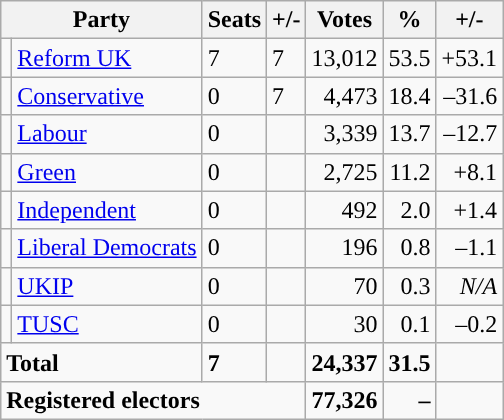<table class="wikitable sortable">
<tr>
<th colspan="2">Party</th>
<th>Seats</th>
<th>+/-</th>
<th>Votes</th>
<th>%</th>
<th>+/-</th>
</tr>
<tr>
<td style="background-color: "></td>
<td><a href='#'>Reform UK</a></td>
<td>7</td>
<td> 7</td>
<td style="text-align:right;">13,012</td>
<td style="text-align:right;">53.5</td>
<td style="text-align:right;">+53.1</td>
</tr>
<tr>
<td style="background-color: "></td>
<td><a href='#'>Conservative</a></td>
<td>0</td>
<td> 7</td>
<td style="text-align:right;">4,473</td>
<td style="text-align:right;">18.4</td>
<td style="text-align:right;">–31.6</td>
</tr>
<tr>
<td style="background-color: "></td>
<td><a href='#'>Labour</a></td>
<td>0</td>
<td></td>
<td style="text-align:right;">3,339</td>
<td style="text-align:right;">13.7</td>
<td style="text-align:right;">–12.7</td>
</tr>
<tr>
<td style="background-color: "></td>
<td><a href='#'>Green</a></td>
<td>0</td>
<td></td>
<td style="text-align:right;">2,725</td>
<td style="text-align:right;">11.2</td>
<td style="text-align:right;">+8.1</td>
</tr>
<tr>
<td style="background-color: "></td>
<td><a href='#'>Independent</a></td>
<td>0</td>
<td></td>
<td style="text-align:right;">492</td>
<td style="text-align:right;">2.0</td>
<td style="text-align:right;">+1.4</td>
</tr>
<tr>
<td style="background-color: "></td>
<td><a href='#'>Liberal Democrats</a></td>
<td>0</td>
<td></td>
<td style="text-align:right;">196</td>
<td style="text-align:right;">0.8</td>
<td style="text-align:right;">–1.1</td>
</tr>
<tr>
<td style="background-color: "></td>
<td><a href='#'>UKIP</a></td>
<td>0</td>
<td></td>
<td style="text-align:right;">70</td>
<td style="text-align:right;">0.3</td>
<td style="text-align:right;"><em>N/A</em></td>
</tr>
<tr>
<td style="background-color: "></td>
<td><a href='#'>TUSC</a></td>
<td>0</td>
<td></td>
<td style="text-align:right;">30</td>
<td style="text-align:right;">0.1</td>
<td style="text-align:right;">–0.2</td>
</tr>
<tr>
<td colspan="2"><strong>Total</strong></td>
<td><strong>7</strong></td>
<td></td>
<td style="text-align:right;"><strong>24,337</strong></td>
<td style="text-align:right;"><strong>31.5</strong></td>
<td style="text-align:right;"></td>
</tr>
<tr>
<td colspan="4"><strong>Registered electors</strong></td>
<td style="text-align:right;"><strong>77,326</strong></td>
<td style="text-align:right;"><strong>–</strong></td>
<td style="text-align:right;"></td>
</tr>
</table>
